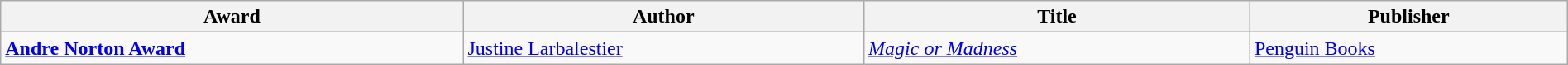<table class="wikitable" width=100%>
<tr>
<th>Award</th>
<th>Author</th>
<th>Title</th>
<th>Publisher</th>
</tr>
<tr>
<td><strong><a href='#'>Andre Norton Award</a></strong></td>
<td><a href='#'>Justine Larbalestier</a></td>
<td><em><a href='#'>Magic or Madness</a></em></td>
<td><a href='#'>Penguin Books</a></td>
</tr>
</table>
